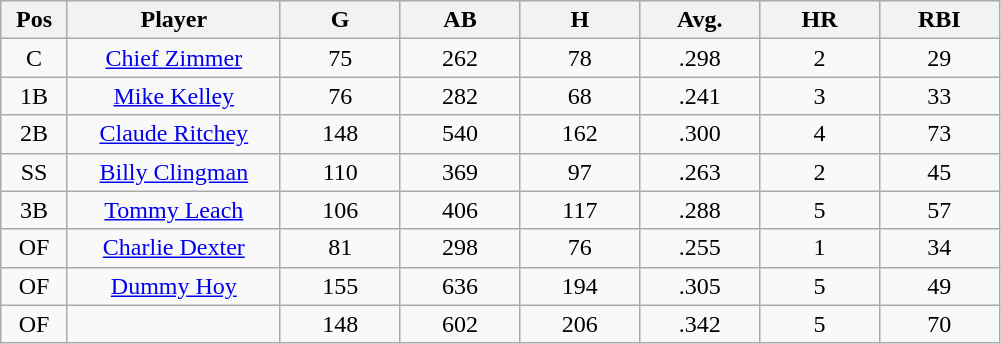<table class="wikitable sortable">
<tr>
<th bgcolor="#DDDDFF" width="5%">Pos</th>
<th bgcolor="#DDDDFF" width="16%">Player</th>
<th bgcolor="#DDDDFF" width="9%">G</th>
<th bgcolor="#DDDDFF" width="9%">AB</th>
<th bgcolor="#DDDDFF" width="9%">H</th>
<th bgcolor="#DDDDFF" width="9%">Avg.</th>
<th bgcolor="#DDDDFF" width="9%">HR</th>
<th bgcolor="#DDDDFF" width="9%">RBI</th>
</tr>
<tr align="center">
<td>C</td>
<td><a href='#'>Chief Zimmer</a></td>
<td>75</td>
<td>262</td>
<td>78</td>
<td>.298</td>
<td>2</td>
<td>29</td>
</tr>
<tr align=center>
<td>1B</td>
<td><a href='#'>Mike Kelley</a></td>
<td>76</td>
<td>282</td>
<td>68</td>
<td>.241</td>
<td>3</td>
<td>33</td>
</tr>
<tr align=center>
<td>2B</td>
<td><a href='#'>Claude Ritchey</a></td>
<td>148</td>
<td>540</td>
<td>162</td>
<td>.300</td>
<td>4</td>
<td>73</td>
</tr>
<tr align=center>
<td>SS</td>
<td><a href='#'>Billy Clingman</a></td>
<td>110</td>
<td>369</td>
<td>97</td>
<td>.263</td>
<td>2</td>
<td>45</td>
</tr>
<tr align=center>
<td>3B</td>
<td><a href='#'>Tommy Leach</a></td>
<td>106</td>
<td>406</td>
<td>117</td>
<td>.288</td>
<td>5</td>
<td>57</td>
</tr>
<tr align=center>
<td>OF</td>
<td><a href='#'>Charlie Dexter</a></td>
<td>81</td>
<td>298</td>
<td>76</td>
<td>.255</td>
<td>1</td>
<td>34</td>
</tr>
<tr align=center>
<td>OF</td>
<td><a href='#'>Dummy Hoy</a></td>
<td>155</td>
<td>636</td>
<td>194</td>
<td>.305</td>
<td>5</td>
<td>49</td>
</tr>
<tr align=center>
<td>OF</td>
<td></td>
<td>148</td>
<td>602</td>
<td>206</td>
<td>.342</td>
<td>5</td>
<td>70</td>
</tr>
</table>
